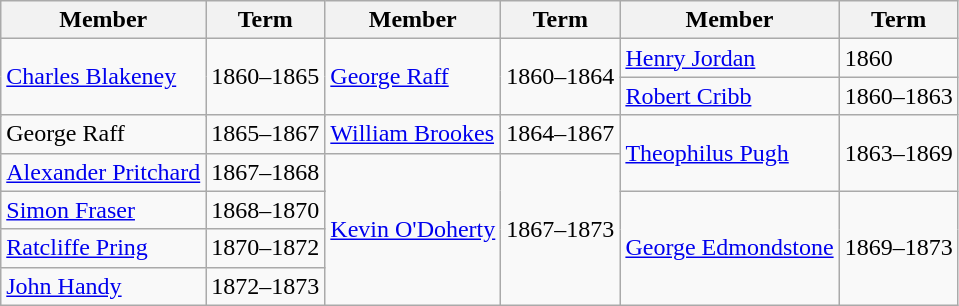<table class="wikitable">
<tr>
<th>Member</th>
<th>Term</th>
<th>Member</th>
<th>Term</th>
<th>Member</th>
<th>Term</th>
</tr>
<tr>
<td rowspan="4"><a href='#'>Charles Blakeney</a></td>
<td rowspan="4">1860–1865</td>
<td rowspan="3"><a href='#'>George Raff</a></td>
<td rowspan="3">1860–1864</td>
<td><a href='#'>Henry Jordan</a></td>
<td>1860</td>
</tr>
<tr>
<td><a href='#'>Robert Cribb</a></td>
<td>1860–1863</td>
</tr>
<tr>
<td rowspan="5"><a href='#'>Theophilus Pugh</a></td>
<td rowspan="5">1863–1869</td>
</tr>
<tr>
<td rowspan="2"><a href='#'>William Brookes</a></td>
<td rowspan="2">1864–1867</td>
</tr>
<tr>
<td>George Raff</td>
<td>1865–1867</td>
</tr>
<tr>
<td><a href='#'>Alexander Pritchard</a></td>
<td>1867–1868</td>
<td rowspan="5"><a href='#'>Kevin O'Doherty</a></td>
<td rowspan="5">1867–1873</td>
</tr>
<tr>
<td rowspan="2"><a href='#'>Simon Fraser</a></td>
<td rowspan="2">1868–1870</td>
</tr>
<tr>
<td rowspan="3"><a href='#'>George Edmondstone</a></td>
<td rowspan="3">1869–1873</td>
</tr>
<tr>
<td><a href='#'>Ratcliffe Pring</a></td>
<td>1870–1872</td>
</tr>
<tr>
<td><a href='#'>John Handy</a></td>
<td>1872–1873</td>
</tr>
</table>
